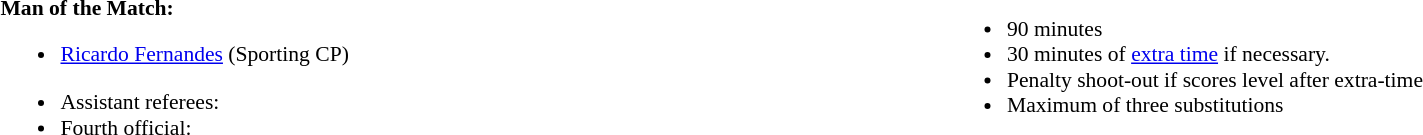<table style="width:100%; font-size:90%">
<tr>
<td style="width:50%; vertical-align:top"><br><strong>Man of the Match:</strong><ul><li> <a href='#'>Ricardo Fernandes</a> (Sporting CP)</li></ul><ul><li>Assistant referees:</li><li>Fourth official:</li></ul></td>
<td style="width:50%; vertical-align:top"><br><ul><li>90 minutes</li><li>30 minutes of <a href='#'>extra time</a> if necessary.</li><li>Penalty shoot-out if scores level after extra-time</li><li>Maximum of three substitutions</li></ul></td>
</tr>
</table>
